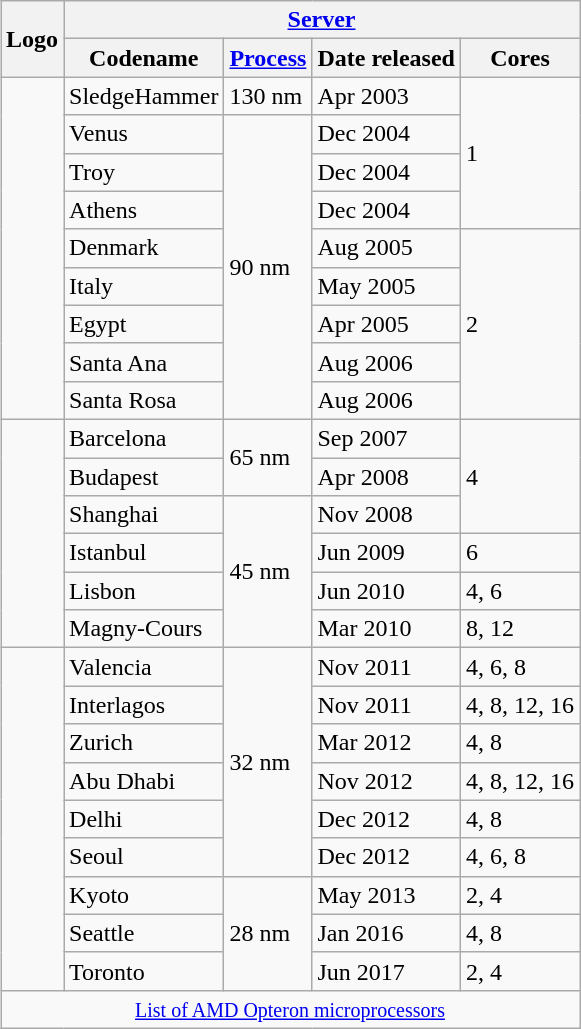<table class="wikitable" style="margin:auto;">
<tr>
<th rowspan="2">Logo</th>
<th colspan="4"><a href='#'>Server</a></th>
</tr>
<tr>
<th>Codename</th>
<th><a href='#'>Process</a></th>
<th>Date released</th>
<th>Cores</th>
</tr>
<tr>
<td rowspan="9"></td>
<td>SledgeHammer</td>
<td>130 nm</td>
<td>Apr 2003</td>
<td rowspan="4">1</td>
</tr>
<tr>
<td>Venus</td>
<td rowspan="8">90 nm</td>
<td>Dec 2004</td>
</tr>
<tr>
<td>Troy</td>
<td>Dec 2004</td>
</tr>
<tr>
<td>Athens</td>
<td>Dec 2004</td>
</tr>
<tr>
<td>Denmark</td>
<td>Aug 2005</td>
<td rowspan="5">2</td>
</tr>
<tr>
<td>Italy</td>
<td>May 2005</td>
</tr>
<tr>
<td>Egypt</td>
<td>Apr 2005</td>
</tr>
<tr>
<td>Santa Ana</td>
<td>Aug 2006</td>
</tr>
<tr>
<td>Santa Rosa</td>
<td>Aug 2006</td>
</tr>
<tr>
<td rowspan="6"></td>
<td>Barcelona</td>
<td rowspan="2">65 nm</td>
<td>Sep 2007</td>
<td rowspan="3">4</td>
</tr>
<tr>
<td>Budapest</td>
<td>Apr 2008</td>
</tr>
<tr>
<td>Shanghai</td>
<td rowspan="4">45 nm</td>
<td>Nov 2008</td>
</tr>
<tr>
<td>Istanbul</td>
<td>Jun 2009</td>
<td>6</td>
</tr>
<tr>
<td>Lisbon</td>
<td>Jun 2010</td>
<td>4, 6</td>
</tr>
<tr>
<td>Magny-Cours</td>
<td>Mar 2010</td>
<td>8, 12</td>
</tr>
<tr>
<td rowspan="9"></td>
<td>Valencia</td>
<td rowspan="6">32 nm</td>
<td>Nov 2011</td>
<td>4, 6, 8</td>
</tr>
<tr>
<td>Interlagos</td>
<td>Nov 2011</td>
<td>4, 8, 12, 16</td>
</tr>
<tr>
<td>Zurich</td>
<td>Mar 2012</td>
<td>4, 8</td>
</tr>
<tr>
<td>Abu Dhabi</td>
<td>Nov 2012</td>
<td>4, 8, 12, 16</td>
</tr>
<tr>
<td>Delhi</td>
<td>Dec 2012</td>
<td>4, 8</td>
</tr>
<tr>
<td>Seoul</td>
<td>Dec 2012</td>
<td>4, 6, 8</td>
</tr>
<tr>
<td>Kyoto</td>
<td rowspan="3">28 nm</td>
<td>May 2013</td>
<td>2, 4</td>
</tr>
<tr>
<td>Seattle</td>
<td>Jan 2016</td>
<td>4, 8</td>
</tr>
<tr>
<td>Toronto</td>
<td>Jun 2017</td>
<td>2, 4</td>
</tr>
<tr>
<td colspan="5" align="center" style="bold"><small><a href='#'>List of AMD Opteron microprocessors</a></small></td>
</tr>
</table>
